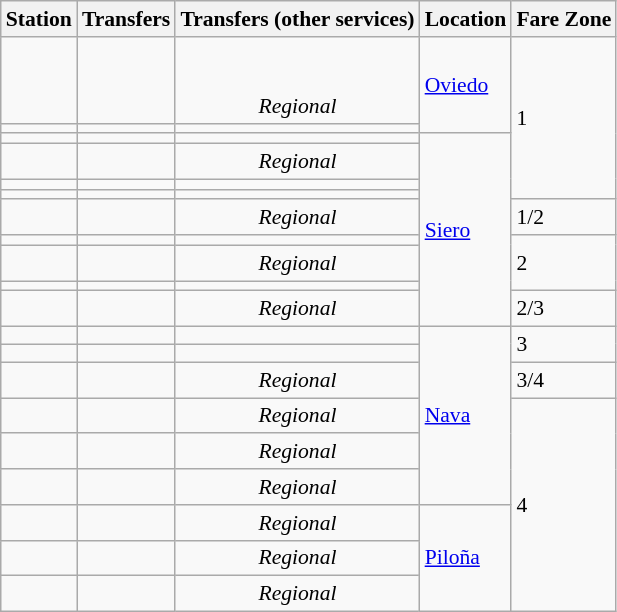<table class="wikitable" style="font-size:90%">
<tr>
<th>Station</th>
<th>Transfers</th>
<th>Transfers (other services)</th>
<th>Location</th>
<th><strong>Fare Zone</strong></th>
</tr>
<tr>
<td></td>
<td align="center"></td>
<td align="center"><br>

<br><em>Regional</em></td>
<td rowspan="2"><a href='#'>Oviedo</a></td>
<td rowspan="6">1</td>
</tr>
<tr>
<td></td>
<td align="center"></td>
<td></td>
</tr>
<tr>
<td></td>
<td align="center"></td>
<td></td>
<td rowspan="9"><a href='#'>Siero</a></td>
</tr>
<tr>
<td></td>
<td align="center"></td>
<td align="center"><em>Regional</em></td>
</tr>
<tr>
<td></td>
<td></td>
<td></td>
</tr>
<tr>
<td></td>
<td></td>
<td></td>
</tr>
<tr>
<td></td>
<td align="center"></td>
<td align="center"><em>Regional</em></td>
<td>1/2</td>
</tr>
<tr>
<td></td>
<td align="center"></td>
<td></td>
<td rowspan="3">2</td>
</tr>
<tr>
<td></td>
<td align="center"></td>
<td align="center"><em>Regional</em></td>
</tr>
<tr>
<td></td>
<td align="center"></td>
<td></td>
</tr>
<tr>
<td></td>
<td></td>
<td align="center"><em>Regional</em></td>
<td>2/3</td>
</tr>
<tr>
<td></td>
<td></td>
<td></td>
<td rowspan="6"><a href='#'>Nava</a></td>
<td rowspan="2">3</td>
</tr>
<tr>
<td></td>
<td></td>
<td></td>
</tr>
<tr>
<td></td>
<td></td>
<td align="center"><em>Regional</em></td>
<td>3/4</td>
</tr>
<tr>
<td></td>
<td></td>
<td align="center"><em>Regional</em></td>
<td rowspan="6">4</td>
</tr>
<tr>
<td></td>
<td></td>
<td align="center"><em>Regional</em></td>
</tr>
<tr>
<td></td>
<td align="center"></td>
<td align="center"><em>Regional</em></td>
</tr>
<tr>
<td></td>
<td></td>
<td align="center"><em>Regional</em></td>
<td rowspan="3"><a href='#'>Piloña</a></td>
</tr>
<tr>
<td></td>
<td></td>
<td align="center"><em>Regional</em></td>
</tr>
<tr>
<td></td>
<td></td>
<td align="center"><em>Regional</em></td>
</tr>
</table>
